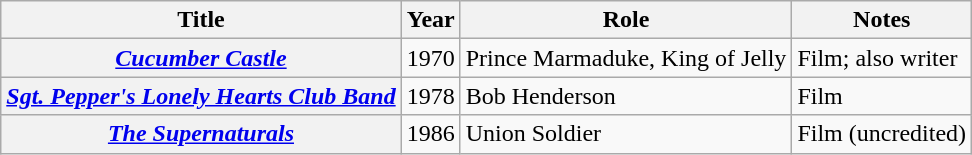<table class="wikitable plainrowheaders">
<tr>
<th scope="col">Title</th>
<th scope="col">Year</th>
<th scope="col">Role</th>
<th scope="col" class="unsortable">Notes</th>
</tr>
<tr>
<th scope="row"><em><a href='#'>Cucumber Castle</a></em></th>
<td style="text-align:center;">1970</td>
<td>Prince Marmaduke, King of Jelly</td>
<td>Film; also writer</td>
</tr>
<tr>
<th scope="row"><em><a href='#'>Sgt. Pepper's Lonely Hearts Club Band</a></em></th>
<td style="text-align:center;">1978</td>
<td>Bob Henderson</td>
<td>Film</td>
</tr>
<tr>
<th scope="row"><em><a href='#'>The Supernaturals</a></em></th>
<td style="text-align:center;">1986</td>
<td>Union Soldier</td>
<td>Film (uncredited)</td>
</tr>
</table>
